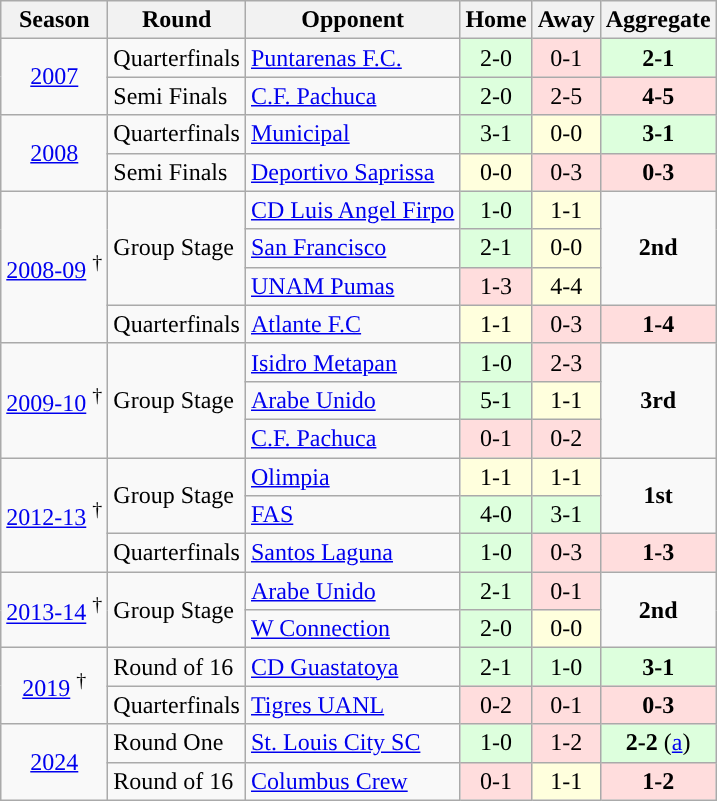<table class="wikitable">
<tr>
<th>Season</th>
<th>Round</th>
<th>Opponent</th>
<th>Home</th>
<th>Away</th>
<th>Aggregate</th>
</tr>
<tr>
<td rowspan="2" style="text-align:center;"><a href='#'>2007</a></td>
<td>Quarterfinals</td>
<td> <a href='#'>Puntarenas F.C.</a></td>
<td bgcolor="#ddffdd" style="text-align:center;">2-0</td>
<td bgcolor="#ffdddd" style="text-align:center;">0-1</td>
<td bgcolor="#ddffdd"style="text-align:center;"><strong>2-1</strong></td>
</tr>
<tr>
<td>Semi Finals</td>
<td> <a href='#'>C.F. Pachuca</a></td>
<td bgcolor="#ddffdd"style="text-align:center;">2-0</td>
<td bgcolor="#ffdddd" style="text-align:center;">2-5</td>
<td bgcolor="#ffdddd" style="text-align:center;"><strong>4-5</strong></td>
</tr>
<tr>
<td rowspan="2" style="text-align:center;"><a href='#'>2008</a></td>
<td>Quarterfinals</td>
<td> <a href='#'>Municipal</a></td>
<td bgcolor="#ddffdd" style="text-align:center;">3-1</td>
<td bgcolor="#ffffdd" style="text-align:center;">0-0</td>
<td bgcolor="#ddffdd" style="text-align:center;"><strong>3-1</strong></td>
</tr>
<tr>
<td>Semi Finals</td>
<td> <a href='#'>Deportivo Saprissa</a></td>
<td bgcolor="#ffffdd" style="text-align:center;">0-0</td>
<td bgcolor="#ffdddd" style="text-align:center;">0-3</td>
<td bgcolor="#ffdddd" style="text-align:center;"><strong>0-3</strong></td>
</tr>
<tr>
<td rowspan="4"><a href='#'>2008-09</a> <sup>†</sup></td>
<td rowspan="3">Group Stage</td>
<td> <a href='#'>CD Luis Angel Firpo</a></td>
<td bgcolor="#ddffdd" style="text-align:center;">1-0</td>
<td bgcolor="#ffffdd" style="text-align:center;">1-1</td>
<td rowspan="3" style="text-align:center;"><strong>2nd</strong></td>
</tr>
<tr>
<td> <a href='#'>San Francisco</a></td>
<td bgcolor="#ddffdd" style="text-align:center;">2-1</td>
<td bgcolor="#ffffdd" style="text-align:center;">0-0</td>
</tr>
<tr>
<td> <a href='#'>UNAM Pumas</a></td>
<td bgcolor="#ffdddd" style="text-align:center;">1-3</td>
<td bgcolor="#ffffdd" style="text-align:center;">4-4</td>
</tr>
<tr>
<td>Quarterfinals</td>
<td> <a href='#'>Atlante F.C</a></td>
<td bgcolor="#ffffdd" style="text-align:center;">1-1</td>
<td bgcolor="#ffdddd" style="text-align:center;">0-3</td>
<td bgcolor="#ffdddd" style="text-align:center;"><strong>1-4</strong></td>
</tr>
<tr>
<td rowspan="3"><a href='#'>2009-10</a> <sup>†</sup></td>
<td rowspan="3">Group Stage</td>
<td> <a href='#'>Isidro Metapan</a></td>
<td bgcolor="#ddffdd" style="text-align:center;">1-0</td>
<td bgcolor="#ffdddd" style="text-align:center;">2-3</td>
<td rowspan="3" style="text-align:center;"><strong>3rd</strong></td>
</tr>
<tr>
<td> <a href='#'>Arabe Unido</a></td>
<td bgcolor="#ddffdd" style="text-align:center;">5-1</td>
<td bgcolor="#ffffdd" style="text-align:center;">1-1</td>
</tr>
<tr>
<td> <a href='#'>C.F. Pachuca</a></td>
<td bgcolor="#ffdddd" style="text-align:center;">0-1</td>
<td bgcolor="#ffdddd" style="text-align:center;">0-2</td>
</tr>
<tr>
<td rowspan="3"><a href='#'>2012-13</a> <sup>†</sup></td>
<td rowspan="2">Group Stage</td>
<td> <a href='#'>Olimpia</a></td>
<td bgcolor="#ffffdd" style="text-align:center;">1-1</td>
<td bgcolor="#ffffdd" style="text-align:center;">1-1</td>
<td rowspan="2" style="text-align:center;"><strong>1st</strong></td>
</tr>
<tr>
<td> <a href='#'>FAS</a></td>
<td bgcolor="#ddffdd" style="text-align:center;">4-0</td>
<td bgcolor="#ddffdd" style="text-align:center;">3-1</td>
</tr>
<tr>
<td>Quarterfinals</td>
<td> <a href='#'>Santos Laguna</a></td>
<td bgcolor="#ddffdd" style="text-align:center;">1-0</td>
<td bgcolor="#ffdddd" style="text-align:center;">0-3</td>
<td bgcolor="#ffdddd" style="text-align:center;"><strong>1-3</strong></td>
</tr>
<tr>
<td rowspan="2"><a href='#'>2013-14</a> <sup>†</sup></td>
<td rowspan="2">Group Stage</td>
<td> <a href='#'>Arabe Unido</a></td>
<td bgcolor="#ddffdd" style="text-align:center;">2-1</td>
<td bgcolor="#ffdddd" style="text-align:center;">0-1</td>
<td rowspan="2" style="text-align:center;"><strong>2nd</strong></td>
</tr>
<tr>
<td> <a href='#'>W Connection</a></td>
<td bgcolor="#ddffdd" style="text-align:center;">2-0</td>
<td bgcolor="#ffffdd" style="text-align:center;">0-0</td>
</tr>
<tr>
<td rowspan="2" style="text-align:center;"><a href='#'>2019</a> <sup>†</sup></td>
<td>Round of 16</td>
<td> <a href='#'>CD Guastatoya</a></td>
<td bgcolor="#ddffdd" style="text-align:center;">2-1</td>
<td bgcolor="#ddffdd" style="text-align:center;">1-0</td>
<td bgcolor="#ddffdd" style="text-align:center;"><strong>3-1</strong></td>
</tr>
<tr>
<td>Quarterfinals</td>
<td> <a href='#'>Tigres UANL</a></td>
<td bgcolor="#ffdddd" style="text-align:center;">0-2</td>
<td bgcolor="#ffdddd" style="text-align:center;">0-1</td>
<td bgcolor="#ffdddd" style="text-align:center;"><strong>0-3</strong></td>
</tr>
<tr>
<td rowspan="2" style="text-align:center;"><a href='#'>2024</a></td>
<td>Round One</td>
<td> <a href='#'>St. Louis City SC</a></td>
<td bgcolor="#ddffdd" style="text-align:center;">1-0</td>
<td bgcolor="#ffdddd" style="text-align:center;">1-2</td>
<td bgcolor="#ddffdd" style="text-align:center;"><strong>2-2</strong> (<a href='#'>a</a>)</td>
</tr>
<tr>
<td>Round of 16</td>
<td> <a href='#'>Columbus Crew</a></td>
<td bgcolor="#ffdddd" style="text-align:center;">0-1</td>
<td bgcolor="#ffffdd" style="text-align:center;">1-1</td>
<td bgcolor="#ffdddd" style="text-align:center;"><strong>1-2</strong></td>
</tr>
</table>
